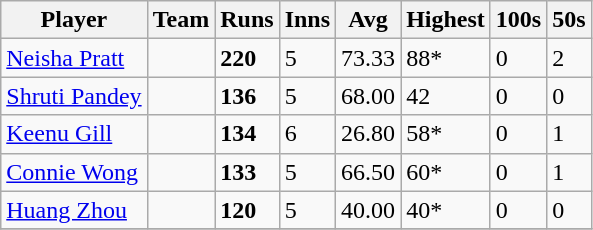<table class="wikitable">
<tr>
<th>Player</th>
<th>Team</th>
<th>Runs</th>
<th>Inns</th>
<th>Avg</th>
<th>Highest</th>
<th>100s</th>
<th>50s</th>
</tr>
<tr>
<td><a href='#'>Neisha Pratt</a></td>
<td></td>
<td><strong>220</strong></td>
<td>5</td>
<td>73.33</td>
<td>88*</td>
<td>0</td>
<td>2</td>
</tr>
<tr>
<td><a href='#'>Shruti Pandey</a></td>
<td></td>
<td><strong>136</strong></td>
<td>5</td>
<td>68.00</td>
<td>42</td>
<td>0</td>
<td>0</td>
</tr>
<tr>
<td><a href='#'>Keenu Gill</a></td>
<td></td>
<td><strong>134</strong></td>
<td>6</td>
<td>26.80</td>
<td>58*</td>
<td>0</td>
<td>1</td>
</tr>
<tr>
<td><a href='#'>Connie Wong</a></td>
<td></td>
<td><strong>133</strong></td>
<td>5</td>
<td>66.50</td>
<td>60*</td>
<td>0</td>
<td>1</td>
</tr>
<tr>
<td><a href='#'>Huang Zhou</a></td>
<td></td>
<td><strong>120</strong></td>
<td>5</td>
<td>40.00</td>
<td>40*</td>
<td>0</td>
<td>0</td>
</tr>
<tr>
</tr>
</table>
